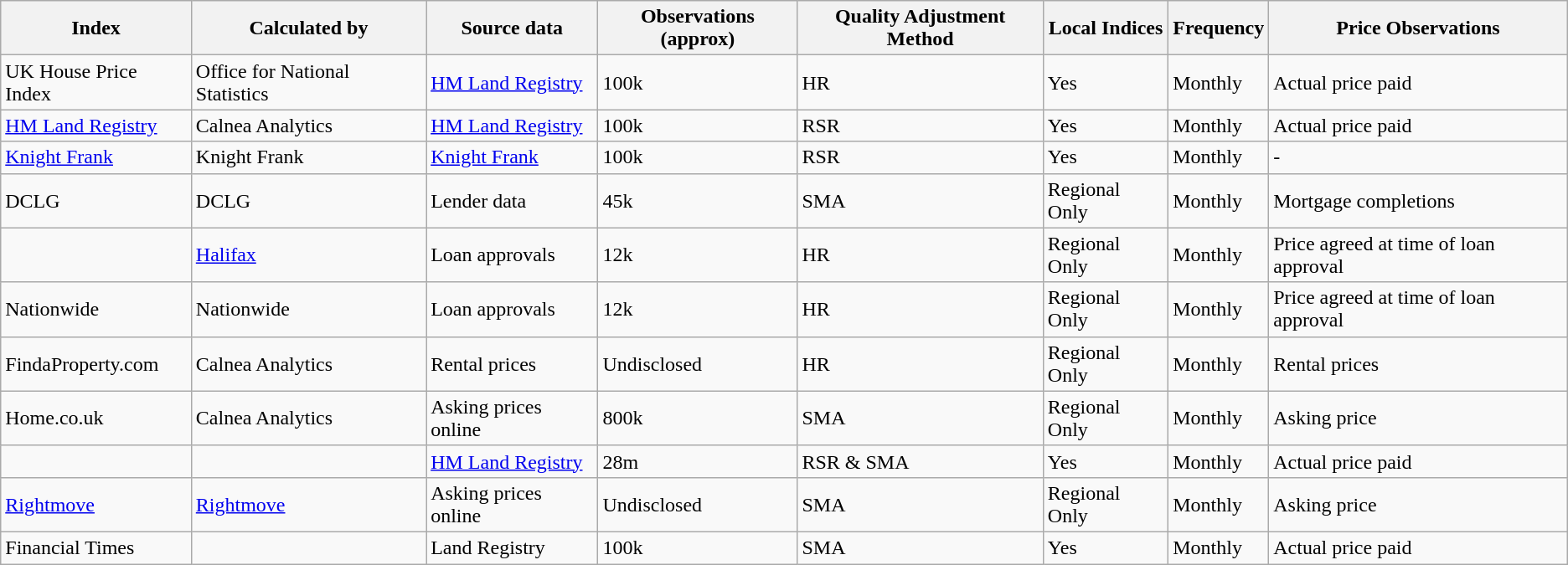<table class=wikitable>
<tr>
<th>Index</th>
<th>Calculated by</th>
<th>Source data</th>
<th>Observations (approx)</th>
<th>Quality Adjustment Method</th>
<th>Local Indices</th>
<th>Frequency</th>
<th>Price Observations</th>
</tr>
<tr>
<td>UK House Price Index</td>
<td>Office for National Statistics</td>
<td><a href='#'>HM Land Registry</a></td>
<td>100k</td>
<td>HR</td>
<td>Yes</td>
<td>Monthly</td>
<td>Actual price paid</td>
</tr>
<tr>
<td><a href='#'>HM Land Registry</a></td>
<td>Calnea Analytics</td>
<td><a href='#'>HM Land Registry</a></td>
<td>100k</td>
<td>RSR</td>
<td>Yes</td>
<td>Monthly</td>
<td>Actual price paid</td>
</tr>
<tr>
<td><a href='#'>Knight Frank</a></td>
<td>Knight Frank</td>
<td><a href='#'>Knight Frank</a></td>
<td>100k</td>
<td>RSR</td>
<td>Yes</td>
<td>Monthly</td>
<td Actual price paid>-</td>
</tr>
<tr>
<td>DCLG</td>
<td>DCLG</td>
<td>Lender data</td>
<td>45k</td>
<td>SMA</td>
<td>Regional Only</td>
<td>Monthly</td>
<td>Mortgage completions</td>
</tr>
<tr>
<td></td>
<td><a href='#'>Halifax</a></td>
<td>Loan approvals</td>
<td>12k</td>
<td>HR</td>
<td>Regional Only</td>
<td>Monthly</td>
<td>Price agreed at time of loan approval</td>
</tr>
<tr>
<td>Nationwide</td>
<td>Nationwide</td>
<td>Loan approvals</td>
<td>12k</td>
<td>HR</td>
<td>Regional Only</td>
<td>Monthly</td>
<td>Price agreed at time of loan approval</td>
</tr>
<tr>
<td>FindaProperty.com</td>
<td>Calnea Analytics</td>
<td>Rental prices</td>
<td>Undisclosed</td>
<td>HR</td>
<td>Regional Only</td>
<td>Monthly</td>
<td>Rental prices</td>
</tr>
<tr>
<td>Home.co.uk</td>
<td>Calnea Analytics</td>
<td>Asking prices online</td>
<td>800k</td>
<td>SMA</td>
<td>Regional Only</td>
<td>Monthly</td>
<td>Asking price</td>
</tr>
<tr>
<td></td>
<td></td>
<td><a href='#'>HM Land Registry</a></td>
<td>28m</td>
<td>RSR & SMA</td>
<td>Yes</td>
<td>Monthly</td>
<td>Actual price paid</td>
</tr>
<tr>
<td><a href='#'>Rightmove</a></td>
<td><a href='#'>Rightmove</a></td>
<td>Asking prices online</td>
<td>Undisclosed</td>
<td>SMA</td>
<td>Regional Only</td>
<td>Monthly</td>
<td>Asking price</td>
</tr>
<tr>
<td>Financial Times</td>
<td></td>
<td>Land Registry</td>
<td>100k</td>
<td>SMA</td>
<td>Yes</td>
<td>Monthly</td>
<td>Actual price paid</td>
</tr>
</table>
